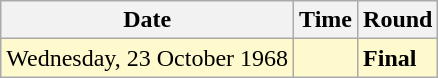<table class="wikitable">
<tr>
<th>Date</th>
<th>Time</th>
<th>Round</th>
</tr>
<tr style=background:lemonchiffon>
<td>Wednesday, 23 October 1968</td>
<td></td>
<td><strong>Final</strong></td>
</tr>
</table>
